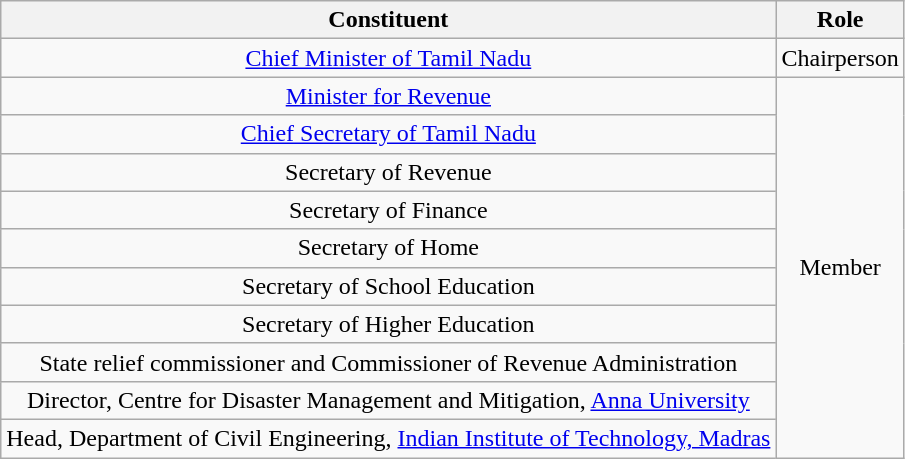<table class="wikitable sortable" style="text-align:center;"style="font-size: 85%">
<tr>
<th>Constituent</th>
<th>Role</th>
</tr>
<tr>
<td><a href='#'>Chief Minister of Tamil Nadu</a></td>
<td>Chairperson</td>
</tr>
<tr>
<td><a href='#'>Minister for Revenue</a></td>
<td rowspan="10">Member</td>
</tr>
<tr>
<td><a href='#'>Chief Secretary of Tamil Nadu</a></td>
</tr>
<tr>
<td>Secretary of Revenue</td>
</tr>
<tr>
<td>Secretary of Finance</td>
</tr>
<tr>
<td>Secretary of Home</td>
</tr>
<tr>
<td>Secretary of School Education</td>
</tr>
<tr>
<td>Secretary of Higher Education</td>
</tr>
<tr>
<td>State relief commissioner and Commissioner of Revenue Administration</td>
</tr>
<tr>
<td>Director, Centre for Disaster Management and Mitigation, <a href='#'>Anna University</a></td>
</tr>
<tr>
<td>Head, Department of Civil Engineering, <a href='#'>Indian Institute of Technology, Madras</a></td>
</tr>
</table>
